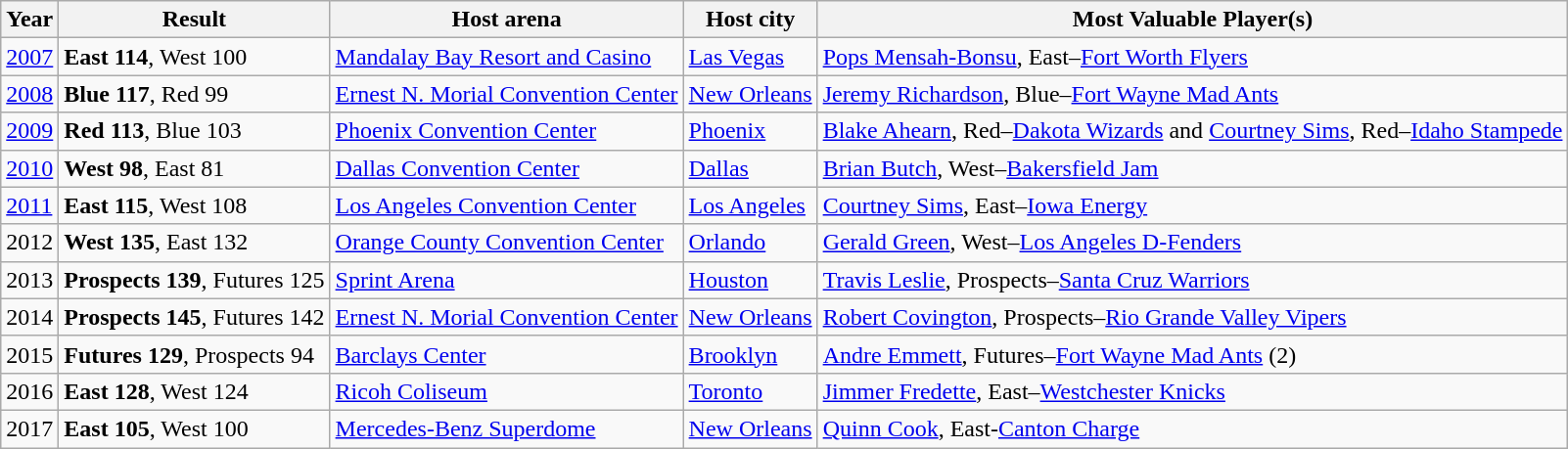<table class="wikitable">
<tr>
<th>Year</th>
<th>Result</th>
<th>Host arena</th>
<th>Host city</th>
<th>Most Valuable Player(s)</th>
</tr>
<tr>
<td><a href='#'>2007</a></td>
<td><strong>East 114</strong>, West 100</td>
<td><a href='#'>Mandalay Bay Resort and Casino</a></td>
<td><a href='#'>Las Vegas</a></td>
<td><a href='#'>Pops Mensah-Bonsu</a>, East–<a href='#'>Fort Worth Flyers</a></td>
</tr>
<tr>
<td><a href='#'>2008</a></td>
<td><strong>Blue 117</strong>, Red 99</td>
<td><a href='#'>Ernest N. Morial Convention Center</a></td>
<td><a href='#'>New Orleans</a></td>
<td><a href='#'>Jeremy Richardson</a>, Blue–<a href='#'>Fort Wayne Mad Ants</a></td>
</tr>
<tr>
<td><a href='#'>2009</a></td>
<td><strong>Red 113</strong>, Blue 103</td>
<td><a href='#'>Phoenix Convention Center</a></td>
<td><a href='#'>Phoenix</a></td>
<td><a href='#'>Blake Ahearn</a>, Red–<a href='#'>Dakota Wizards</a> and <a href='#'>Courtney Sims</a>, Red–<a href='#'>Idaho Stampede</a></td>
</tr>
<tr>
<td><a href='#'>2010</a></td>
<td><strong>West 98</strong>, East 81</td>
<td><a href='#'>Dallas Convention Center</a></td>
<td><a href='#'>Dallas</a></td>
<td><a href='#'>Brian Butch</a>, West–<a href='#'>Bakersfield Jam</a></td>
</tr>
<tr>
<td><a href='#'>2011</a></td>
<td><strong>East 115</strong>, West 108</td>
<td><a href='#'>Los Angeles Convention Center</a></td>
<td><a href='#'>Los Angeles</a></td>
<td><a href='#'>Courtney Sims</a>, East–<a href='#'>Iowa Energy</a></td>
</tr>
<tr>
<td>2012</td>
<td><strong>West 135</strong>, East 132</td>
<td><a href='#'>Orange County Convention Center</a></td>
<td><a href='#'>Orlando</a></td>
<td><a href='#'>Gerald Green</a>, West–<a href='#'>Los Angeles D-Fenders</a></td>
</tr>
<tr>
<td>2013</td>
<td><strong>Prospects 139</strong>, Futures 125</td>
<td><a href='#'>Sprint Arena</a></td>
<td><a href='#'>Houston</a></td>
<td><a href='#'>Travis Leslie</a>, Prospects–<a href='#'>Santa Cruz Warriors</a></td>
</tr>
<tr>
<td>2014</td>
<td><strong>Prospects 145</strong>, Futures 142</td>
<td><a href='#'>Ernest N. Morial Convention Center</a></td>
<td><a href='#'>New Orleans</a></td>
<td><a href='#'>Robert Covington</a>, Prospects–<a href='#'>Rio Grande Valley Vipers</a></td>
</tr>
<tr>
<td>2015</td>
<td><strong>Futures 129</strong>, Prospects 94</td>
<td><a href='#'>Barclays Center</a></td>
<td><a href='#'>Brooklyn</a></td>
<td><a href='#'>Andre Emmett</a>, Futures–<a href='#'>Fort Wayne Mad Ants</a> (2)</td>
</tr>
<tr>
<td>2016</td>
<td><strong>East 128</strong>, West 124</td>
<td><a href='#'>Ricoh Coliseum</a></td>
<td><a href='#'>Toronto</a></td>
<td><a href='#'>Jimmer Fredette</a>, East–<a href='#'>Westchester Knicks</a></td>
</tr>
<tr>
<td>2017</td>
<td><strong>East 105</strong>, West 100</td>
<td><a href='#'>Mercedes-Benz Superdome</a></td>
<td><a href='#'>New Orleans</a></td>
<td><a href='#'>Quinn Cook</a>, East-<a href='#'>Canton Charge</a></td>
</tr>
</table>
